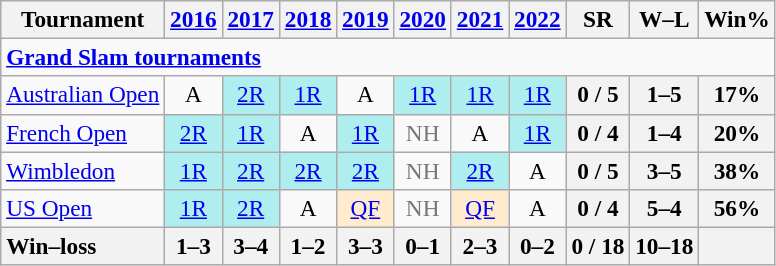<table class=wikitable style=text-align:center;font-size:97%>
<tr>
<th>Tournament</th>
<th><a href='#'>2016</a></th>
<th><a href='#'>2017</a></th>
<th><a href='#'>2018</a></th>
<th><a href='#'>2019</a></th>
<th><a href='#'>2020</a></th>
<th><a href='#'>2021</a></th>
<th><a href='#'>2022</a></th>
<th>SR</th>
<th>W–L</th>
<th>Win%</th>
</tr>
<tr>
<td colspan="11" align="left"><strong><a href='#'>Grand Slam tournaments</a></strong></td>
</tr>
<tr>
<td align=left><a href='#'>Australian Open</a></td>
<td>A</td>
<td bgcolor=afeeee><a href='#'>2R</a></td>
<td bgcolor=afeeee><a href='#'>1R</a></td>
<td>A</td>
<td bgcolor=afeeee><a href='#'>1R</a></td>
<td bgcolor=afeeee><a href='#'>1R</a></td>
<td bgcolor=afeeee><a href='#'>1R</a></td>
<th>0 / 5</th>
<th>1–5</th>
<th>17%</th>
</tr>
<tr>
<td align=left><a href='#'>French Open</a></td>
<td bgcolor=afeeee><a href='#'>2R</a></td>
<td bgcolor=afeeee><a href='#'>1R</a></td>
<td>A</td>
<td bgcolor= afeeee><a href='#'>1R</a></td>
<td style=color:#767676>NH</td>
<td>A</td>
<td bgcolor=afeeee><a href='#'>1R</a></td>
<th>0 / 4</th>
<th>1–4</th>
<th>20%</th>
</tr>
<tr>
<td align=left><a href='#'>Wimbledon</a></td>
<td bgcolor=afeeee><a href='#'>1R</a></td>
<td bgcolor=afeeee><a href='#'>2R</a></td>
<td bgcolor=afeeee><a href='#'>2R</a></td>
<td bgcolor=afeeee><a href='#'>2R</a></td>
<td style=color:#767676>NH</td>
<td bgcolor=afeeee><a href='#'>2R</a></td>
<td>A</td>
<th>0 / 5</th>
<th>3–5</th>
<th>38%</th>
</tr>
<tr>
<td align=left><a href='#'>US Open</a></td>
<td bgcolor=afeeee><a href='#'>1R</a></td>
<td bgcolor=afeeee><a href='#'>2R</a></td>
<td>A</td>
<td bgcolor= ffebcd><a href='#'>QF</a></td>
<td style=color:#767676>NH</td>
<td bgcolor=ffebcd><a href='#'>QF</a></td>
<td>A</td>
<th>0 / 4</th>
<th>5–4</th>
<th>56%</th>
</tr>
<tr>
<th style=text-align:left>Win–loss</th>
<th>1–3</th>
<th>3–4</th>
<th>1–2</th>
<th>3–3</th>
<th>0–1</th>
<th>2–3</th>
<th>0–2</th>
<th>0 / 18</th>
<th>10–18</th>
<th></th>
</tr>
</table>
